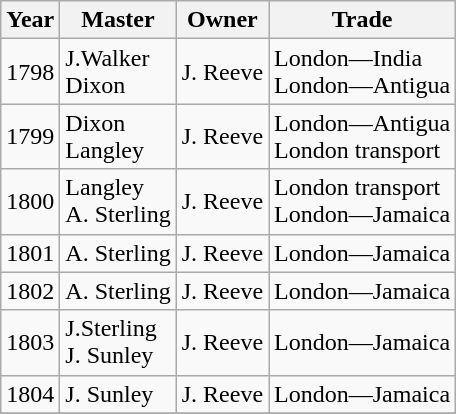<table class="sortable wikitable">
<tr>
<th>Year</th>
<th>Master</th>
<th>Owner</th>
<th>Trade</th>
</tr>
<tr>
<td>1798</td>
<td>J.Walker<br>Dixon</td>
<td>J. Reeve</td>
<td>London—India<br>London—Antigua</td>
</tr>
<tr>
<td>1799</td>
<td>Dixon<br>Langley</td>
<td>J. Reeve</td>
<td>London—Antigua<br>London transport</td>
</tr>
<tr>
<td>1800</td>
<td>Langley<br>A. Sterling</td>
<td>J. Reeve</td>
<td>London transport<br>London—Jamaica</td>
</tr>
<tr>
<td>1801</td>
<td>A. Sterling</td>
<td>J. Reeve</td>
<td>London—Jamaica</td>
</tr>
<tr>
<td>1802</td>
<td>A. Sterling</td>
<td>J. Reeve</td>
<td>London—Jamaica</td>
</tr>
<tr>
<td>1803</td>
<td>J.Sterling<br>J. Sunley</td>
<td>J. Reeve</td>
<td>London—Jamaica</td>
</tr>
<tr>
<td>1804</td>
<td>J. Sunley</td>
<td>J. Reeve</td>
<td>London—Jamaica</td>
</tr>
<tr>
</tr>
</table>
